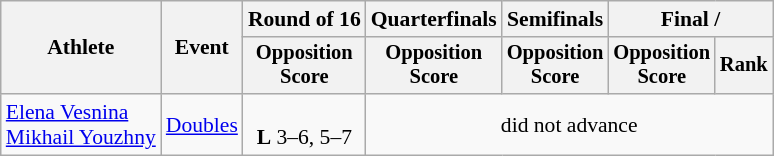<table class="wikitable" style="font-size:90%">
<tr>
<th rowspan="2">Athlete</th>
<th rowspan="2">Event</th>
<th>Round of 16</th>
<th>Quarterfinals</th>
<th>Semifinals</th>
<th colspan=2>Final / </th>
</tr>
<tr style="font-size:95%">
<th>Opposition<br>Score</th>
<th>Opposition<br>Score</th>
<th>Opposition<br>Score</th>
<th>Opposition<br>Score</th>
<th>Rank</th>
</tr>
<tr align=center>
<td align=left><a href='#'>Elena Vesnina</a><br><a href='#'>Mikhail Youzhny</a></td>
<td align=left><a href='#'>Doubles</a></td>
<td><br><strong>L</strong> 3–6, 5–7</td>
<td colspan=4>did not advance</td>
</tr>
</table>
